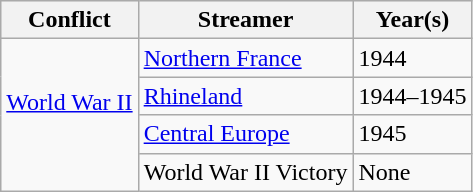<table class=wikitable>
<tr style="background:#efefef;">
<th>Conflict</th>
<th>Streamer</th>
<th>Year(s)</th>
</tr>
<tr>
<td rowspan="4"><a href='#'>World War II</a> <br> <br> </td>
<td><a href='#'>Northern France</a></td>
<td>1944</td>
</tr>
<tr>
<td><a href='#'>Rhineland</a></td>
<td>1944–1945</td>
</tr>
<tr>
<td><a href='#'>Central Europe</a></td>
<td>1945</td>
</tr>
<tr>
<td>World War II Victory</td>
<td>None</td>
</tr>
</table>
